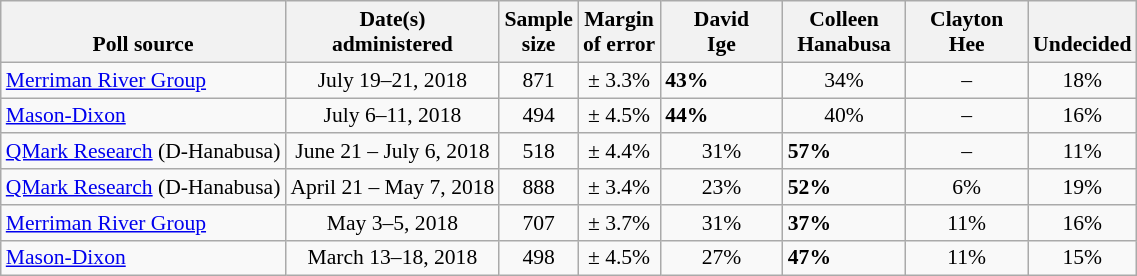<table class="wikitable" style="font-size:90%">
<tr valign=bottom>
<th>Poll source</th>
<th>Date(s)<br>administered</th>
<th>Sample<br>size</th>
<th>Margin<br>of error</th>
<th style="width:75px;">David<br>Ige</th>
<th style="width:75px;">Colleen<br>Hanabusa</th>
<th style="width:75px;">Clayton<br>Hee</th>
<th>Undecided</th>
</tr>
<tr>
<td><a href='#'>Merriman River Group</a></td>
<td align=center>July 19–21, 2018</td>
<td align=center>871</td>
<td align=center>± 3.3%</td>
<td><strong>43%</strong></td>
<td align=center>34%</td>
<td align=center>–</td>
<td align=center>18%</td>
</tr>
<tr>
<td><a href='#'>Mason-Dixon</a></td>
<td align=center>July 6–11, 2018</td>
<td align=center>494</td>
<td align=center>± 4.5%</td>
<td><strong>44%</strong></td>
<td align=center>40%</td>
<td align=center>–</td>
<td align=center>16%</td>
</tr>
<tr>
<td><a href='#'>QMark Research</a> (D-Hanabusa)</td>
<td align=center>June 21 – July 6, 2018</td>
<td align=center>518</td>
<td align=center>± 4.4%</td>
<td align=center>31%</td>
<td><strong>57%</strong></td>
<td align=center>–</td>
<td align=center>11%</td>
</tr>
<tr>
<td><a href='#'>QMark Research</a> (D-Hanabusa)</td>
<td align=center>April 21 – May 7, 2018</td>
<td align=center>888</td>
<td align=center>± 3.4%</td>
<td align=center>23%</td>
<td><strong>52%</strong></td>
<td align=center>6%</td>
<td align=center>19%</td>
</tr>
<tr>
<td><a href='#'>Merriman River Group</a></td>
<td align=center>May 3–5, 2018</td>
<td align=center>707</td>
<td align=center>± 3.7%</td>
<td align=center>31%</td>
<td><strong>37%</strong></td>
<td align=center>11%</td>
<td align=center>16%</td>
</tr>
<tr>
<td><a href='#'>Mason-Dixon</a></td>
<td align=center>March 13–18, 2018</td>
<td align=center>498</td>
<td align=center>± 4.5%</td>
<td align=center>27%</td>
<td><strong>47%</strong></td>
<td align=center>11%</td>
<td align=center>15%</td>
</tr>
</table>
